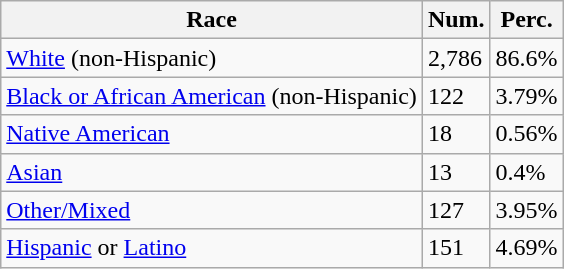<table class="wikitable">
<tr>
<th>Race</th>
<th>Num.</th>
<th>Perc.</th>
</tr>
<tr>
<td><a href='#'>White</a> (non-Hispanic)</td>
<td>2,786</td>
<td>86.6%</td>
</tr>
<tr>
<td><a href='#'>Black or African American</a> (non-Hispanic)</td>
<td>122</td>
<td>3.79%</td>
</tr>
<tr>
<td><a href='#'>Native American</a></td>
<td>18</td>
<td>0.56%</td>
</tr>
<tr>
<td><a href='#'>Asian</a></td>
<td>13</td>
<td>0.4%</td>
</tr>
<tr>
<td><a href='#'>Other/Mixed</a></td>
<td>127</td>
<td>3.95%</td>
</tr>
<tr>
<td><a href='#'>Hispanic</a> or <a href='#'>Latino</a></td>
<td>151</td>
<td>4.69%</td>
</tr>
</table>
